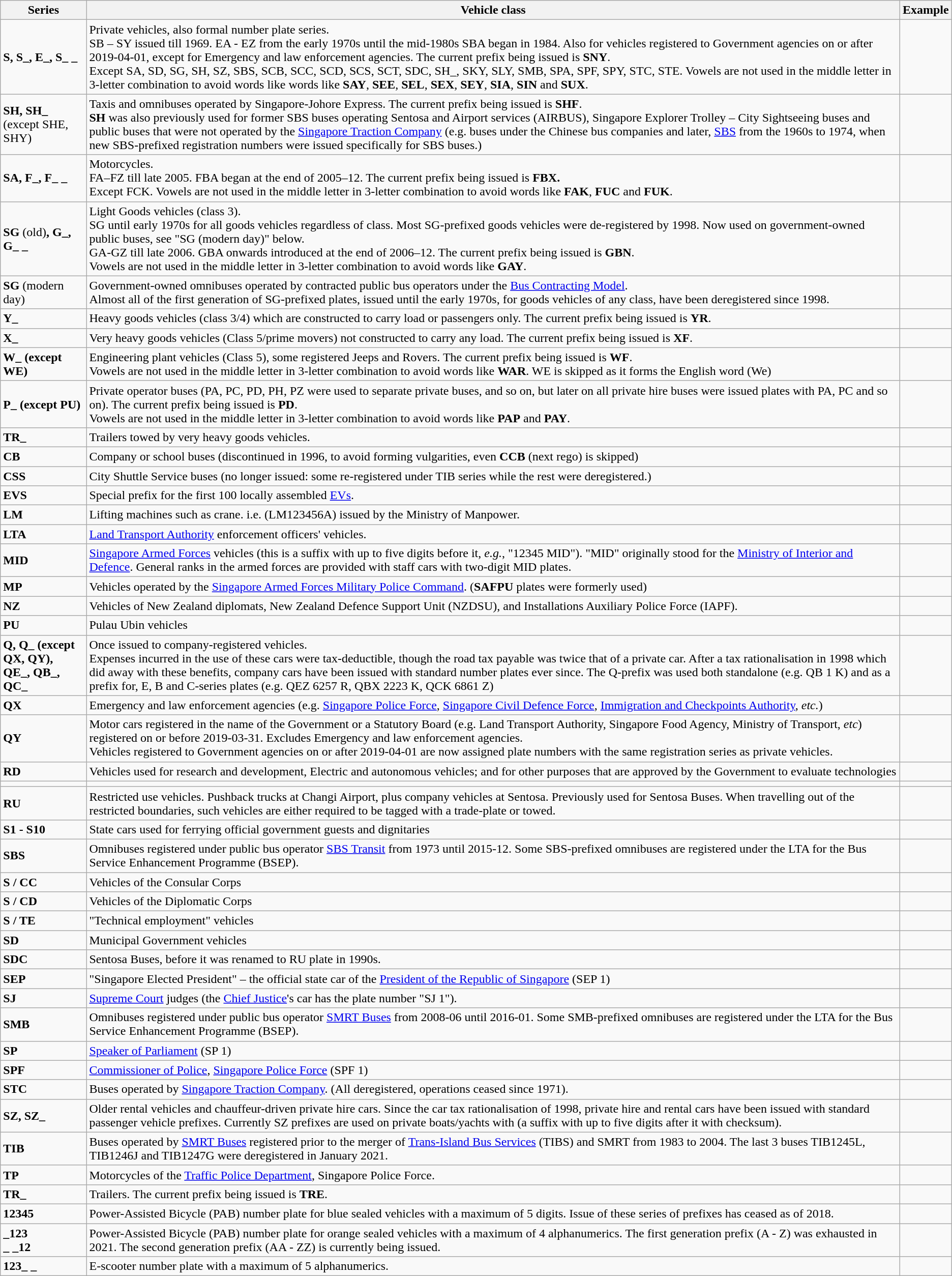<table class="wikitable">
<tr>
<th>Series</th>
<th>Vehicle class</th>
<th>Example</th>
</tr>
<tr>
<td><strong>S, S_, E_, S_ _</strong></td>
<td>Private vehicles, also formal number plate series.<br>SB – SY issued till 1969. 
EA - EZ from the early 1970s until the mid-1980s
SBA began in 1984.
Also for vehicles registered to Government agencies on or after 2019-04-01, except for Emergency and law enforcement agencies. The current prefix being issued is <strong>SNY</strong>.<br>Except SA, SD, SG, SH, SZ, SBS, SCB, SCC, SCD, SCS, SCT, SDC, SH_, SKY, SLY, SMB, SPA, SPF, SPY, STC, STE. Vowels are not used in the middle letter in 3-letter combination to avoid words like words like <strong>SAY</strong>, <strong>SEE</strong>, <strong>SEL</strong>, <strong>SEX</strong>, <strong>SEY</strong>, <strong>SIA</strong>, <strong>SIN</strong> and <strong>SUX</strong>.</td>
<td><br></td>
</tr>
<tr>
<td><strong>SH, SH_</strong> (except SHE, SHY)</td>
<td>Taxis and omnibuses operated by Singapore-Johore Express. The current prefix being issued is <strong>SHF</strong>.<br><strong>SH</strong> was also previously used for former SBS buses operating Sentosa and Airport services (AIRBUS), Singapore Explorer Trolley – City Sightseeing buses and public buses that were not operated by the <a href='#'>Singapore Traction Company</a> (e.g. buses under the Chinese bus companies and later, <a href='#'>SBS</a> from the 1960s to 1974, when new SBS-prefixed registration numbers were issued specifically for SBS buses.)</td>
<td></td>
</tr>
<tr>
<td><strong>SA, F_, F_ _</strong></td>
<td>Motorcycles.<br>FA–FZ till late 2005. 
FBA began at the end of 2005–12.
The current prefix being issued is <strong>FBX.</strong><br>Except FCK. Vowels are not used in the middle letter in 3-letter combination to avoid words like <strong>FAK</strong>, <strong>FUC</strong> and <strong>FUK</strong>.</td>
<td></td>
</tr>
<tr>
<td><strong>SG</strong> (old)<strong>, G_, G_ _</strong></td>
<td>Light Goods vehicles (class 3).<br>SG until early 1970s for all goods vehicles regardless of class. Most SG-prefixed goods vehicles were de-registered by 1998. Now used on government-owned public buses, see "SG (modern day)" below.<br>GA-GZ till late 2006. GBA onwards introduced at the end of 2006–12.
The current prefix being issued is <strong>GBN</strong>.<br>Vowels are not used in the middle letter in 3-letter combination to avoid words like <strong>GAY</strong>.</td>
<td></td>
</tr>
<tr>
<td><strong>SG</strong> (modern day)</td>
<td>Government-owned omnibuses operated by contracted public bus operators under the <a href='#'>Bus Contracting Model</a>.<br>Almost all of the first generation of SG-prefixed plates, issued until the early 1970s, for goods vehicles of any class, have been deregistered since 1998.</td>
<td></td>
</tr>
<tr>
<td><strong>Y_</strong></td>
<td>Heavy goods vehicles (class 3/4) which are constructed to carry load or passengers only. The current prefix being issued is <strong>YR</strong>.</td>
<td></td>
</tr>
<tr>
<td><strong>X_</strong></td>
<td>Very heavy goods vehicles (Class 5/prime movers) not constructed to carry any load. The current prefix being issued is <strong>XF</strong>.</td>
<td></td>
</tr>
<tr>
<td><strong>W_ (except WE)</strong></td>
<td>Engineering plant vehicles (Class 5), some registered Jeeps and Rovers. The current prefix being issued is <strong>WF</strong>.<br>Vowels are not used in the middle letter in 3-letter combination to avoid words like <strong>WAR</strong>.
WE is skipped as it forms the English word (We)</td>
<td></td>
</tr>
<tr>
<td><strong>P_ (except PU)</strong></td>
<td>Private operator buses (PA, PC, PD, PH, PZ were used to separate private buses, and so on, but later on all private hire buses were issued plates with PA, PC and so on). The current prefix being issued is <strong>PD</strong>.<br>Vowels are not used in the middle letter in 3-letter combination to avoid words like <strong>PAP</strong> and <strong>PAY</strong>.</td>
<td></td>
</tr>
<tr>
<td><strong>TR_</strong></td>
<td>Trailers towed by very heavy goods vehicles.</td>
<td></td>
</tr>
<tr>
<td><strong>CB</strong></td>
<td>Company or school buses (discontinued in 1996, to avoid forming vulgarities, even <strong>CCB</strong> (next rego) is skipped)</td>
<td></td>
</tr>
<tr>
<td><strong>CSS</strong></td>
<td>City Shuttle Service buses (no longer issued: some re-registered under TIB series while the rest were deregistered.)</td>
<td></td>
</tr>
<tr>
<td><strong>EVS</strong></td>
<td>Special prefix for the first 100 locally assembled <a href='#'>EVs</a>.</td>
<td></td>
</tr>
<tr>
<td><strong>LM</strong></td>
<td>Lifting machines such as crane. i.e. (LM123456A) issued by the Ministry of Manpower.</td>
<td></td>
</tr>
<tr>
<td><strong>LTA</strong></td>
<td><a href='#'>Land Transport Authority</a> enforcement officers' vehicles.</td>
<td></td>
</tr>
<tr>
<td><strong>MID</strong></td>
<td><a href='#'>Singapore Armed Forces</a> vehicles (this is a suffix with up to five digits before it, <em>e.g.</em>, "12345 MID"). "MID" originally stood for the <a href='#'>Ministry of Interior and Defence</a>. General ranks in the armed forces are provided with staff cars with two-digit MID plates.</td>
<td></td>
</tr>
<tr>
<td><strong>MP</strong></td>
<td>Vehicles operated by the <a href='#'>Singapore Armed Forces Military Police Command</a>. (<strong>SAFPU</strong> plates were formerly used)</td>
<td></td>
</tr>
<tr>
<td><strong>NZ</strong></td>
<td>Vehicles of New Zealand diplomats, New Zealand Defence Support Unit (NZDSU), and Installations Auxiliary Police Force (IAPF).</td>
<td></td>
</tr>
<tr>
<td><strong>PU</strong></td>
<td>Pulau Ubin vehicles</td>
<td></td>
</tr>
<tr>
<td><strong>Q, Q_ (except QX, QY),</strong><br><strong>QE_, QB_, QC_</strong></td>
<td>Once issued to company-registered vehicles.<br>Expenses incurred in the use of these cars were tax-deductible, though the road tax payable was twice that of a private car. After a tax rationalisation in 1998 which did away with these benefits, company cars have been issued with standard number plates ever since. The Q-prefix was used both standalone (e.g. QB 1 K) and as a prefix for, E, B and C-series plates (e.g. QEZ 6257 R, QBX 2223 K, QCK 6861 Z)</td>
<td></td>
</tr>
<tr>
<td><strong>QX</strong></td>
<td>Emergency and law enforcement agencies (e.g. <a href='#'>Singapore Police Force</a>, <a href='#'>Singapore Civil Defence Force</a>, <a href='#'>Immigration and Checkpoints Authority</a>, <em>etc.</em>)</td>
<td></td>
</tr>
<tr>
<td><strong>QY</strong></td>
<td>Motor cars registered in the name of the Government or a Statutory Board (e.g. Land Transport Authority, Singapore Food Agency, Ministry of Transport, <em>etc</em>) registered on or before 2019-03-31. Excludes Emergency and law enforcement agencies.<br>Vehicles registered to Government agencies on or after 2019-04-01 are now assigned plate numbers with the same registration series as private vehicles.</td>
<td></td>
</tr>
<tr>
<td><strong>RD</strong></td>
<td>Vehicles used for research and development, Electric and autonomous vehicles; and for other purposes that are approved by the Government to evaluate technologies</td>
<td></td>
</tr>
<tr>
<td></td>
<td></td>
<td></td>
</tr>
<tr>
<td><strong>RU</strong></td>
<td>Restricted use vehicles. Pushback trucks at Changi Airport, plus company vehicles at Sentosa. Previously used for Sentosa Buses. When travelling out of the restricted boundaries, such vehicles are either required to be tagged with a trade-plate or towed.</td>
<td></td>
</tr>
<tr>
<td><strong>S1 - S10</strong></td>
<td>State cars used for ferrying official government guests and dignitaries</td>
<td></td>
</tr>
<tr>
<td><strong>SBS</strong></td>
<td>Omnibuses registered under public bus operator <a href='#'>SBS Transit</a> from 1973 until 2015-12. Some SBS-prefixed omnibuses are registered under the LTA for the Bus Service Enhancement Programme (BSEP).</td>
<td></td>
</tr>
<tr>
<td><strong>S / CC</strong></td>
<td>Vehicles of the Consular Corps</td>
<td></td>
</tr>
<tr>
<td><strong>S / CD</strong></td>
<td>Vehicles of the Diplomatic Corps</td>
<td></td>
</tr>
<tr>
<td><strong>S / TE</strong></td>
<td>"Technical employment" vehicles</td>
<td></td>
</tr>
<tr>
<td><strong>SD</strong></td>
<td>Municipal Government vehicles</td>
<td></td>
</tr>
<tr>
<td><strong>SDC</strong></td>
<td>Sentosa Buses, before it was renamed to RU plate in 1990s.</td>
<td></td>
</tr>
<tr>
<td><strong>SEP</strong></td>
<td>"Singapore Elected President" – the official state car of the <a href='#'>President of the Republic of Singapore</a> (SEP 1)</td>
<td></td>
</tr>
<tr>
<td><strong>SJ</strong></td>
<td><a href='#'>Supreme Court</a> judges (the <a href='#'>Chief Justice</a>'s car has the plate number "SJ 1").</td>
<td></td>
</tr>
<tr>
<td><strong>SMB</strong></td>
<td>Omnibuses registered under public bus operator <a href='#'>SMRT Buses</a> from 2008-06 until 2016-01. Some SMB-prefixed omnibuses are registered under the LTA for the Bus Service Enhancement Programme (BSEP).</td>
<td></td>
</tr>
<tr>
<td><strong>SP</strong></td>
<td><a href='#'>Speaker of Parliament</a> (SP 1)</td>
<td></td>
</tr>
<tr>
<td><strong>SPF</strong></td>
<td><a href='#'>Commissioner of Police</a>, <a href='#'>Singapore Police Force</a> (SPF 1)</td>
<td></td>
</tr>
<tr>
<td><strong>STC</strong></td>
<td>Buses operated by <a href='#'>Singapore Traction Company</a>. (All deregistered, operations ceased since 1971).</td>
<td></td>
</tr>
<tr>
<td><strong>SZ, SZ_</strong></td>
<td>Older rental vehicles and chauffeur-driven private hire cars. Since the car tax rationalisation of 1998, private hire and rental cars have been issued with standard passenger vehicle prefixes. Currently SZ prefixes are used on private boats/yachts with (a suffix with up to five digits after it with checksum).</td>
<td></td>
</tr>
<tr>
<td><strong>TIB</strong></td>
<td>Buses operated by <a href='#'>SMRT Buses</a> registered prior to the merger of <a href='#'>Trans-Island Bus Services</a> (TIBS) and SMRT from 1983 to 2004. The last 3 buses TIB1245L, TIB1246J and TIB1247G were deregistered in January 2021.</td>
<td></td>
</tr>
<tr>
<td><strong>TP</strong></td>
<td>Motorcycles of the <a href='#'>Traffic Police Department</a>, Singapore Police Force.</td>
<td></td>
</tr>
<tr>
<td><strong>TR_</strong></td>
<td>Trailers. The current prefix being issued is <strong>TRE</strong>.</td>
<td></td>
</tr>
<tr>
<td><strong>12345</strong></td>
<td>Power-Assisted Bicycle (PAB) number plate for blue sealed vehicles with a maximum of 5 digits. Issue of these series of prefixes has ceased as of 2018.</td>
<td></td>
</tr>
<tr>
<td><strong>_123</strong><br><strong>_ _12</strong></td>
<td>Power-Assisted Bicycle (PAB) number plate for orange sealed vehicles with a maximum of 4 alphanumerics. The first generation prefix (A - Z) was exhausted in 2021. The second generation prefix (AA - ZZ) is currently being issued.</td>
<td></td>
</tr>
<tr>
<td><strong>123_ _</strong></td>
<td>E-scooter number plate with a maximum of 5 alphanumerics.</td>
<td></td>
</tr>
</table>
